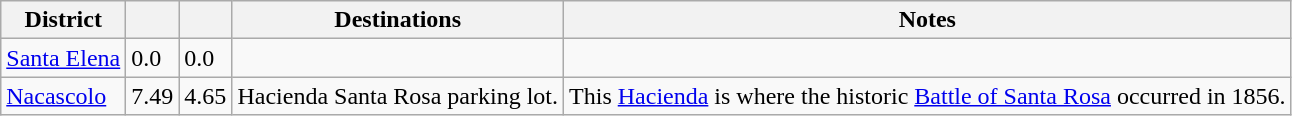<table class="wikitable">
<tr>
<th scope="col">District</th>
<th scope="col"></th>
<th scope="col"></th>
<th scope="col">Destinations</th>
<th scope="col">Notes</th>
</tr>
<tr>
<td><a href='#'>Santa Elena</a></td>
<td>0.0</td>
<td>0.0</td>
<td></td>
<td></td>
</tr>
<tr>
<td><a href='#'>Nacascolo</a></td>
<td>7.49</td>
<td>4.65</td>
<td>Hacienda Santa Rosa parking lot.</td>
<td>This <a href='#'>Hacienda</a> is where the historic <a href='#'>Battle of Santa Rosa</a> occurred in 1856.</td>
</tr>
</table>
